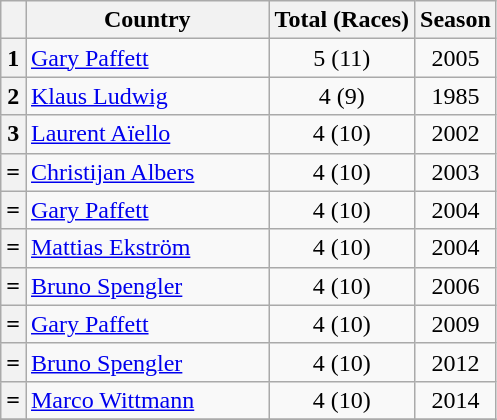<table class="wikitable" style="text-align:center;" style="font-size:97%;">
<tr>
<th></th>
<th width="155px">Country</th>
<th>Total (Races)</th>
<th>Season</th>
</tr>
<tr>
<th>1</th>
<td align="left"> <a href='#'>Gary Paffett</a></td>
<td align="center">5 (11)</td>
<td align="center">2005</td>
</tr>
<tr>
<th>2</th>
<td align="left"> <a href='#'>Klaus Ludwig</a></td>
<td align="center">4 (9)</td>
<td align="center">1985</td>
</tr>
<tr>
<th>3</th>
<td align="left"> <a href='#'>Laurent Aïello</a></td>
<td align="center">4 (10)</td>
<td align="center">2002</td>
</tr>
<tr>
<th>=</th>
<td align="left"> <a href='#'>Christijan Albers</a></td>
<td align="center">4 (10)</td>
<td align="center">2003</td>
</tr>
<tr>
<th>=</th>
<td align="left"> <a href='#'>Gary Paffett</a></td>
<td align="center">4 (10)</td>
<td align="center">2004</td>
</tr>
<tr>
<th>=</th>
<td align="left"> <a href='#'>Mattias Ekström</a></td>
<td align="center">4 (10)</td>
<td align="center">2004</td>
</tr>
<tr>
<th>=</th>
<td align="left"> <a href='#'>Bruno Spengler</a></td>
<td align="center">4 (10)</td>
<td align="center">2006</td>
</tr>
<tr>
<th>=</th>
<td align="left"> <a href='#'>Gary Paffett</a></td>
<td align="center">4 (10)</td>
<td align="center">2009</td>
</tr>
<tr>
<th>=</th>
<td align="left"> <a href='#'>Bruno Spengler</a></td>
<td align="center">4 (10)</td>
<td align="center">2012</td>
</tr>
<tr>
<th>=</th>
<td align="left"> <a href='#'>Marco Wittmann</a></td>
<td align="center">4 (10)</td>
<td align="center">2014</td>
</tr>
<tr>
</tr>
</table>
